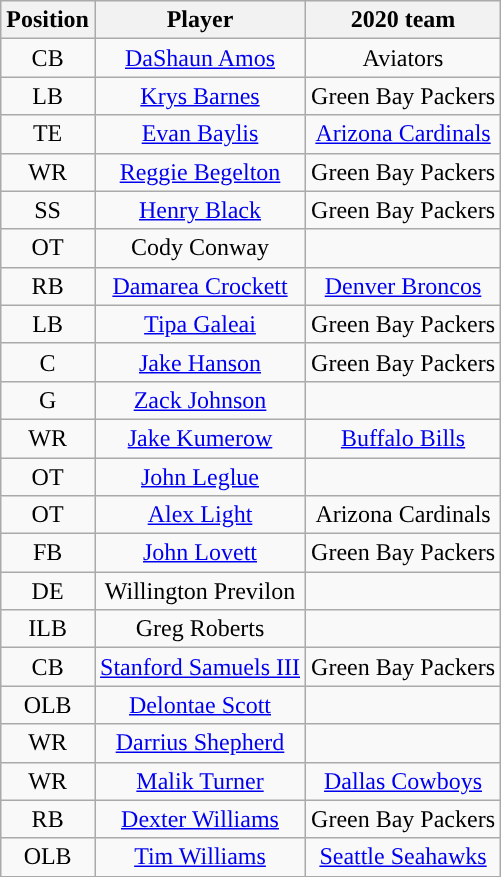<table class="wikitable" style="text-align:center">
<tr>
<th>Position</th>
<th>Player</th>
<th>2020 team</th>
</tr>
<tr>
<td>CB</td>
<td><a href='#'>DaShaun Amos</a></td>
<td>Aviators</td>
</tr>
<tr>
<td>LB</td>
<td><a href='#'>Krys Barnes</a></td>
<td>Green Bay Packers</td>
</tr>
<tr>
<td>TE</td>
<td><a href='#'>Evan Baylis</a></td>
<td><a href='#'>Arizona Cardinals</a></td>
</tr>
<tr>
<td>WR</td>
<td><a href='#'>Reggie Begelton</a></td>
<td>Green Bay Packers</td>
</tr>
<tr>
<td>SS</td>
<td><a href='#'>Henry Black</a></td>
<td>Green Bay Packers</td>
</tr>
<tr>
<td>OT</td>
<td>Cody Conway</td>
<td></td>
</tr>
<tr>
<td>RB</td>
<td><a href='#'>Damarea Crockett</a></td>
<td><a href='#'>Denver Broncos</a></td>
</tr>
<tr>
<td>LB</td>
<td><a href='#'>Tipa Galeai</a></td>
<td>Green Bay Packers</td>
</tr>
<tr>
<td>C</td>
<td><a href='#'>Jake Hanson</a></td>
<td>Green Bay Packers</td>
</tr>
<tr>
<td>G</td>
<td><a href='#'>Zack Johnson</a></td>
<td></td>
</tr>
<tr>
<td>WR</td>
<td><a href='#'>Jake Kumerow</a></td>
<td><a href='#'>Buffalo Bills</a></td>
</tr>
<tr>
<td>OT</td>
<td><a href='#'>John Leglue</a></td>
<td></td>
</tr>
<tr>
<td>OT</td>
<td><a href='#'>Alex Light</a></td>
<td>Arizona Cardinals</td>
</tr>
<tr>
<td>FB</td>
<td><a href='#'>John Lovett</a></td>
<td>Green Bay Packers</td>
</tr>
<tr>
<td>DE</td>
<td>Willington Previlon</td>
<td></td>
</tr>
<tr>
<td>ILB</td>
<td>Greg Roberts</td>
<td></td>
</tr>
<tr>
<td>CB</td>
<td><a href='#'>Stanford Samuels III</a></td>
<td>Green Bay Packers</td>
</tr>
<tr>
<td>OLB</td>
<td><a href='#'>Delontae Scott</a></td>
<td></td>
</tr>
<tr>
<td>WR</td>
<td><a href='#'>Darrius Shepherd</a></td>
<td></td>
</tr>
<tr>
<td>WR</td>
<td><a href='#'>Malik Turner</a></td>
<td><a href='#'>Dallas Cowboys</a></td>
</tr>
<tr>
<td>RB</td>
<td><a href='#'>Dexter Williams</a></td>
<td>Green Bay Packers</td>
</tr>
<tr>
<td>OLB</td>
<td><a href='#'>Tim Williams</a></td>
<td><a href='#'>Seattle Seahawks</a></td>
</tr>
</table>
